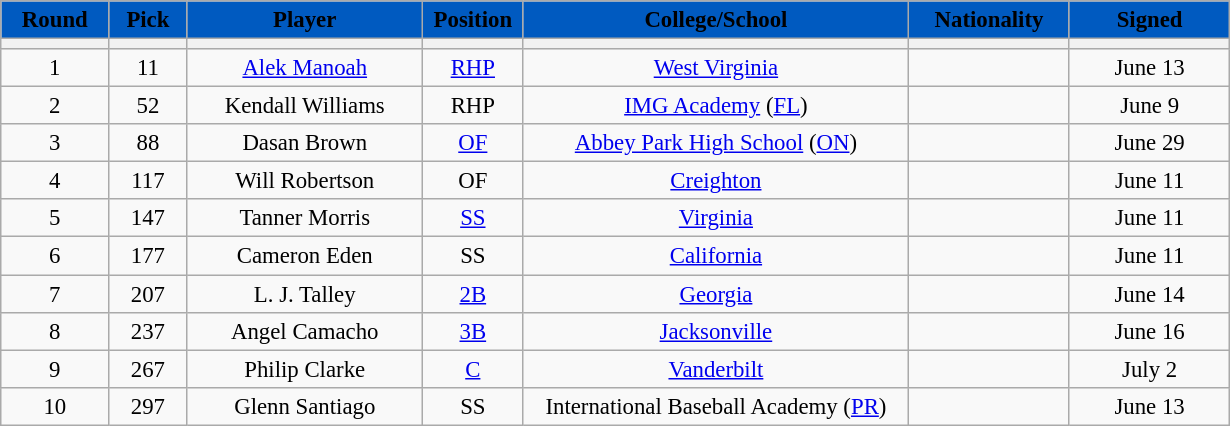<table class="wikitable" style="font-size: 95%; text-align: center;">
<tr>
<th style="background:#005ac0;" color:white;"><span>Round</span></th>
<th style="background:#005ac0;" color:white;"><span>Pick</span></th>
<th style="background:#005ac0;" color:white;"><span>Player</span></th>
<th style="background:#005ac0;" color:white;"><span>Position</span></th>
<th style="background:#005ac0;" color:white;"><span>College/School</span></th>
<th style="background:#005ac0;" color:white;"><span>Nationality</span></th>
<th style="background:#005ac0;" color:white;"><span>Signed</span></th>
</tr>
<tr>
<th width="65"></th>
<th width="45"></th>
<th style="width:150px;"></th>
<th width="60"></th>
<th style="width:250px;"></th>
<th style="width:100px;"></th>
<th style="width:100px;"></th>
</tr>
<tr>
<td>1</td>
<td>11</td>
<td><a href='#'>Alek Manoah</a></td>
<td><a href='#'>RHP</a></td>
<td><a href='#'>West Virginia</a></td>
<td></td>
<td>June 13</td>
</tr>
<tr>
<td>2</td>
<td>52</td>
<td>Kendall Williams</td>
<td>RHP</td>
<td><a href='#'>IMG Academy</a> (<a href='#'>FL</a>)</td>
<td></td>
<td>June 9</td>
</tr>
<tr>
<td>3</td>
<td>88</td>
<td>Dasan Brown</td>
<td><a href='#'>OF</a></td>
<td><a href='#'>Abbey Park High School</a> (<a href='#'>ON</a>)</td>
<td></td>
<td>June 29</td>
</tr>
<tr>
<td>4</td>
<td>117</td>
<td>Will Robertson</td>
<td>OF</td>
<td><a href='#'>Creighton</a></td>
<td></td>
<td>June 11</td>
</tr>
<tr>
<td>5</td>
<td>147</td>
<td>Tanner Morris</td>
<td><a href='#'>SS</a></td>
<td><a href='#'>Virginia</a></td>
<td></td>
<td>June 11</td>
</tr>
<tr>
<td>6</td>
<td>177</td>
<td>Cameron Eden</td>
<td>SS</td>
<td><a href='#'>California</a></td>
<td></td>
<td>June 11</td>
</tr>
<tr>
<td>7</td>
<td>207</td>
<td>L. J. Talley</td>
<td><a href='#'>2B</a></td>
<td><a href='#'>Georgia</a></td>
<td></td>
<td>June 14</td>
</tr>
<tr>
<td>8</td>
<td>237</td>
<td>Angel Camacho</td>
<td><a href='#'>3B</a></td>
<td><a href='#'>Jacksonville</a></td>
<td></td>
<td>June 16</td>
</tr>
<tr>
<td>9</td>
<td>267</td>
<td>Philip Clarke</td>
<td><a href='#'>C</a></td>
<td><a href='#'>Vanderbilt</a></td>
<td></td>
<td>July 2</td>
</tr>
<tr>
<td>10</td>
<td>297</td>
<td>Glenn Santiago</td>
<td>SS</td>
<td>International Baseball Academy (<a href='#'>PR</a>)</td>
<td></td>
<td>June 13</td>
</tr>
</table>
